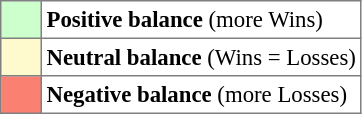<table bgcolor="#f7f8ff" cellpadding="3" cellspacing="0" border="1" style="font-size: 95%; border: gray solid 1px; border-collapse: collapse;text-align:center;">
<tr>
<td style="background:#ccffcc;"  width="20"></td>
<td bgcolor="#ffffff" align="left"><strong>Positive balance</strong> (more Wins)</td>
</tr>
<tr>
<td style="background: LemonChiffon;" width="20"></td>
<td bgcolor="#ffffff" align="left"><strong>Neutral balance</strong> (Wins = Losses)</td>
</tr>
<tr>
<td style="background: Salmon;" width="20"></td>
<td bgcolor="#ffffff" align="left"><strong>Negative balance</strong> (more Losses)</td>
</tr>
</table>
